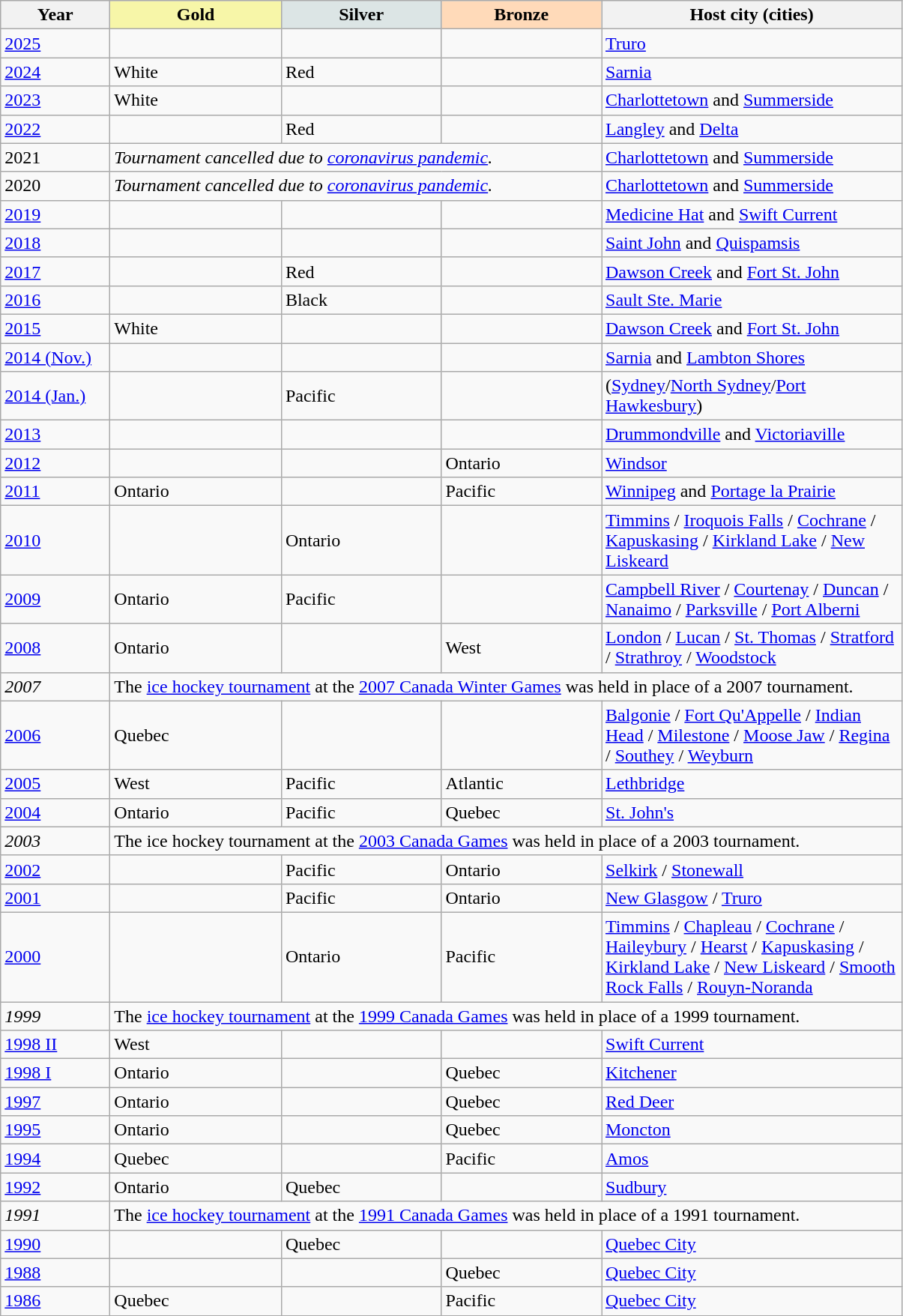<table class="wikitable sortable">
<tr bgcolor="#efefef" align="left">
<th width=90>Year</th>
<th width=145 style="background-color: #F7F6A8;"> Gold</th>
<th width=135 style="background-color: #DCE5E5;"> Silver</th>
<th width=135 style="background-color: #FFDAB9;"> Bronze</th>
<th width=260>Host city (cities)</th>
</tr>
<tr>
<td><a href='#'>2025</a></td>
<td></td>
<td></td>
<td></td>
<td> <a href='#'>Truro</a></td>
</tr>
<tr>
<td><a href='#'>2024</a></td>
<td> White</td>
<td> Red</td>
<td></td>
<td> <a href='#'>Sarnia</a></td>
</tr>
<tr>
<td><a href='#'>2023</a></td>
<td> White</td>
<td></td>
<td></td>
<td> <a href='#'>Charlottetown</a> and <a href='#'>Summerside</a></td>
</tr>
<tr>
<td><a href='#'>2022</a></td>
<td></td>
<td> Red</td>
<td></td>
<td> <a href='#'>Langley</a> and <a href='#'>Delta</a></td>
</tr>
<tr>
<td>2021</td>
<td colspan="3"><em>Tournament cancelled due to <a href='#'>coronavirus pandemic</a>.</em></td>
<td> <a href='#'>Charlottetown</a> and <a href='#'>Summerside</a></td>
</tr>
<tr>
<td>2020</td>
<td colspan="3"><em>Tournament cancelled due to <a href='#'>coronavirus pandemic</a>.</em> </td>
<td> <a href='#'>Charlottetown</a> and <a href='#'>Summerside</a></td>
</tr>
<tr>
<td><a href='#'>2019</a></td>
<td></td>
<td></td>
<td></td>
<td>  <a href='#'>Medicine Hat</a> and <a href='#'>Swift Current</a></td>
</tr>
<tr>
<td><a href='#'>2018</a></td>
<td></td>
<td></td>
<td></td>
<td> <a href='#'>Saint John</a> and <a href='#'>Quispamsis</a></td>
</tr>
<tr>
<td><a href='#'>2017</a></td>
<td></td>
<td> Red</td>
<td></td>
<td> <a href='#'>Dawson Creek</a> and <a href='#'>Fort St. John</a></td>
</tr>
<tr>
<td><a href='#'>2016</a></td>
<td></td>
<td> Black</td>
<td></td>
<td> <a href='#'>Sault Ste. Marie</a></td>
</tr>
<tr>
<td><a href='#'>2015</a></td>
<td> White</td>
<td></td>
<td></td>
<td> <a href='#'>Dawson Creek</a> and <a href='#'>Fort St. John</a></td>
</tr>
<tr>
<td><a href='#'>2014 (Nov.)</a></td>
<td></td>
<td></td>
<td></td>
<td> <a href='#'>Sarnia</a> and <a href='#'>Lambton Shores</a></td>
</tr>
<tr>
<td><a href='#'>2014 (Jan.)</a></td>
<td></td>
<td> Pacific</td>
<td></td>
<td> (<a href='#'>Sydney</a>/<a href='#'>North Sydney</a>/<a href='#'>Port Hawkesbury</a>)</td>
</tr>
<tr>
<td><a href='#'>2013</a></td>
<td></td>
<td></td>
<td></td>
<td> <a href='#'>Drummondville</a> and <a href='#'>Victoriaville</a></td>
</tr>
<tr>
<td><a href='#'>2012</a></td>
<td></td>
<td></td>
<td> Ontario</td>
<td> <a href='#'>Windsor</a></td>
</tr>
<tr>
<td><a href='#'>2011</a></td>
<td> Ontario</td>
<td></td>
<td> Pacific</td>
<td> <a href='#'>Winnipeg</a> and <a href='#'>Portage la Prairie</a></td>
</tr>
<tr>
<td><a href='#'>2010</a></td>
<td></td>
<td> Ontario</td>
<td></td>
<td> <a href='#'>Timmins</a> / <a href='#'>Iroquois Falls</a> / <a href='#'>Cochrane</a> / <a href='#'>Kapuskasing</a> / <a href='#'>Kirkland Lake</a> / <a href='#'>New Liskeard</a></td>
</tr>
<tr>
<td><a href='#'>2009</a></td>
<td> Ontario</td>
<td> Pacific</td>
<td></td>
<td> <a href='#'>Campbell River</a> / <a href='#'>Courtenay</a> / <a href='#'>Duncan</a> / <a href='#'>Nanaimo</a> / <a href='#'>Parksville</a> / <a href='#'>Port Alberni</a></td>
</tr>
<tr>
<td><a href='#'>2008</a></td>
<td> Ontario</td>
<td></td>
<td> West</td>
<td> <a href='#'>London</a> / <a href='#'>Lucan</a> / <a href='#'>St. Thomas</a> / <a href='#'>Stratford</a> / <a href='#'>Strathroy</a> / <a href='#'>Woodstock</a></td>
</tr>
<tr>
<td><em>2007</em></td>
<td colspan="4">The <a href='#'>ice hockey tournament</a> at the <a href='#'>2007 Canada Winter Games</a> was held in place of a 2007 tournament.</td>
</tr>
<tr>
<td><a href='#'>2006</a></td>
<td> Quebec</td>
<td></td>
<td></td>
<td> <a href='#'>Balgonie</a> / <a href='#'>Fort Qu'Appelle</a> / <a href='#'>Indian Head</a> / <a href='#'>Milestone</a> / <a href='#'>Moose Jaw</a> / <a href='#'>Regina</a> / <a href='#'>Southey</a> / <a href='#'>Weyburn</a></td>
</tr>
<tr>
<td><a href='#'>2005</a></td>
<td> West</td>
<td> Pacific</td>
<td> Atlantic</td>
<td> <a href='#'>Lethbridge</a></td>
</tr>
<tr>
<td><a href='#'>2004</a></td>
<td> Ontario</td>
<td> Pacific</td>
<td> Quebec</td>
<td> <a href='#'>St. John's</a></td>
</tr>
<tr>
<td><em>2003</em></td>
<td colspan="4">The ice hockey tournament at the <a href='#'>2003 Canada Games</a> was held in place of a 2003 tournament.</td>
</tr>
<tr>
<td><a href='#'>2002</a></td>
<td></td>
<td> Pacific</td>
<td> Ontario</td>
<td> <a href='#'>Selkirk</a> / <a href='#'>Stonewall</a></td>
</tr>
<tr>
<td><a href='#'>2001</a></td>
<td></td>
<td> Pacific</td>
<td> Ontario</td>
<td> <a href='#'>New Glasgow</a> / <a href='#'>Truro</a></td>
</tr>
<tr>
<td><a href='#'>2000</a></td>
<td></td>
<td> Ontario</td>
<td> Pacific</td>
<td> <a href='#'>Timmins</a> / <a href='#'>Chapleau</a> / <a href='#'>Cochrane</a> / <a href='#'>Haileybury</a> / <a href='#'>Hearst</a> / <a href='#'>Kapuskasing</a> / <a href='#'>Kirkland Lake</a> / <a href='#'>New Liskeard</a> / <a href='#'>Smooth Rock Falls</a> / <a href='#'>Rouyn-Noranda</a></td>
</tr>
<tr>
<td><em>1999</em></td>
<td colspan="4">The <a href='#'>ice hockey tournament</a> at the <a href='#'>1999 Canada Games</a> was held in place of a 1999 tournament.</td>
</tr>
<tr>
<td><a href='#'>1998 II</a></td>
<td> West</td>
<td></td>
<td></td>
<td> <a href='#'>Swift Current</a></td>
</tr>
<tr>
<td><a href='#'>1998 I</a></td>
<td> Ontario</td>
<td></td>
<td> Quebec</td>
<td> <a href='#'>Kitchener</a></td>
</tr>
<tr>
<td><a href='#'>1997</a></td>
<td> Ontario</td>
<td></td>
<td> Quebec</td>
<td> <a href='#'>Red Deer</a></td>
</tr>
<tr>
<td><a href='#'>1995</a></td>
<td> Ontario</td>
<td></td>
<td> Quebec</td>
<td> <a href='#'>Moncton</a></td>
</tr>
<tr>
<td><a href='#'>1994</a></td>
<td> Quebec</td>
<td></td>
<td> Pacific</td>
<td> <a href='#'>Amos</a></td>
</tr>
<tr>
<td><a href='#'>1992</a></td>
<td> Ontario</td>
<td> Quebec</td>
<td></td>
<td> <a href='#'>Sudbury</a></td>
</tr>
<tr>
<td><em>1991</em></td>
<td colspan="4">The <a href='#'>ice hockey tournament</a> at the <a href='#'>1991 Canada Games</a> was held in place of a 1991 tournament.</td>
</tr>
<tr>
<td><a href='#'>1990</a></td>
<td></td>
<td> Quebec</td>
<td></td>
<td> <a href='#'>Quebec City</a></td>
</tr>
<tr>
<td><a href='#'>1988</a></td>
<td></td>
<td></td>
<td> Quebec</td>
<td> <a href='#'>Quebec City</a></td>
</tr>
<tr>
<td><a href='#'>1986</a></td>
<td> Quebec</td>
<td></td>
<td> Pacific</td>
<td> <a href='#'>Quebec City</a></td>
</tr>
<tr>
</tr>
</table>
